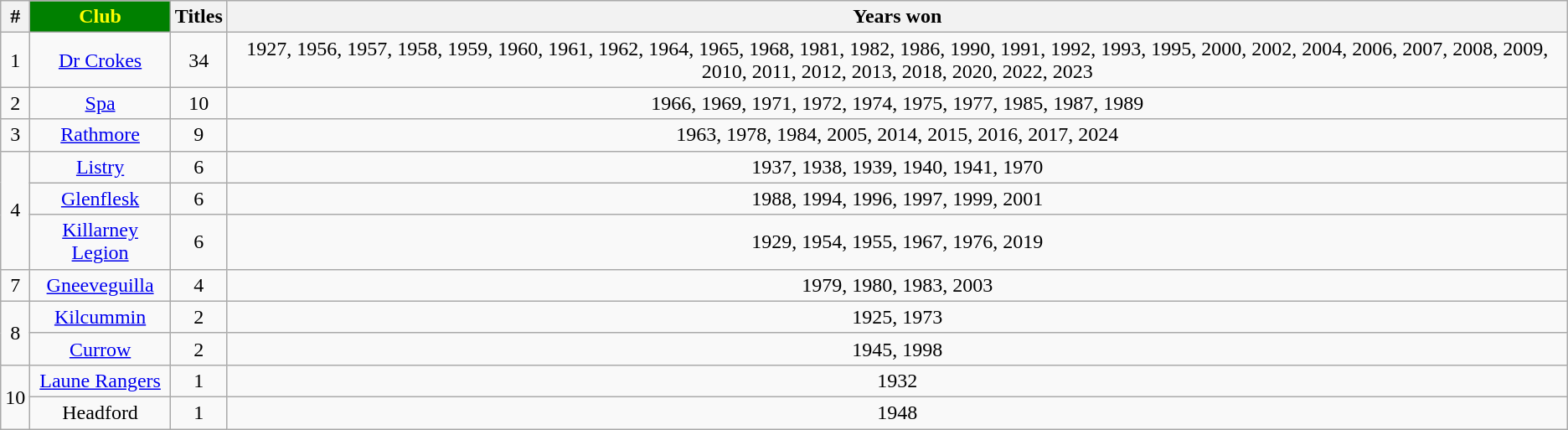<table class="wikitable sortable" style="text-align:center;">
<tr>
<th>#</th>
<th style="background:green;color:yellow">Club</th>
<th>Titles</th>
<th>Years won</th>
</tr>
<tr>
<td>1</td>
<td><a href='#'>Dr Crokes</a></td>
<td>34</td>
<td>1927, 1956, 1957, 1958, 1959, 1960, 1961, 1962, 1964, 1965, 1968, 1981, 1982, 1986, 1990, 1991, 1992, 1993, 1995, 2000, 2002, 2004, 2006, 2007, 2008, 2009, 2010, 2011, 2012, 2013, 2018, 2020, 2022, 2023</td>
</tr>
<tr>
<td>2</td>
<td><a href='#'>Spa</a></td>
<td>10</td>
<td>1966, 1969, 1971, 1972, 1974, 1975, 1977, 1985, 1987, 1989</td>
</tr>
<tr>
<td>3</td>
<td><a href='#'>Rathmore</a></td>
<td>9</td>
<td>1963, 1978, 1984, 2005, 2014, 2015, 2016, 2017, 2024</td>
</tr>
<tr>
<td rowspan="3">4</td>
<td><a href='#'>Listry</a></td>
<td>6</td>
<td>1937, 1938, 1939, 1940, 1941, 1970</td>
</tr>
<tr>
<td><a href='#'>Glenflesk</a></td>
<td>6</td>
<td>1988, 1994, 1996, 1997, 1999, 2001</td>
</tr>
<tr>
<td><a href='#'>Killarney Legion</a></td>
<td>6</td>
<td>1929, 1954, 1955, 1967, 1976, 2019</td>
</tr>
<tr>
<td>7</td>
<td><a href='#'>Gneeveguilla</a></td>
<td>4</td>
<td>1979, 1980, 1983, 2003</td>
</tr>
<tr>
<td rowspan="2">8</td>
<td><a href='#'>Kilcummin</a></td>
<td>2</td>
<td>1925, 1973</td>
</tr>
<tr>
<td><a href='#'>Currow</a></td>
<td>2</td>
<td>1945, 1998</td>
</tr>
<tr>
<td rowspan="2">10</td>
<td><a href='#'>Laune Rangers</a></td>
<td>1</td>
<td>1932</td>
</tr>
<tr>
<td>Headford</td>
<td>1</td>
<td>1948</td>
</tr>
</table>
